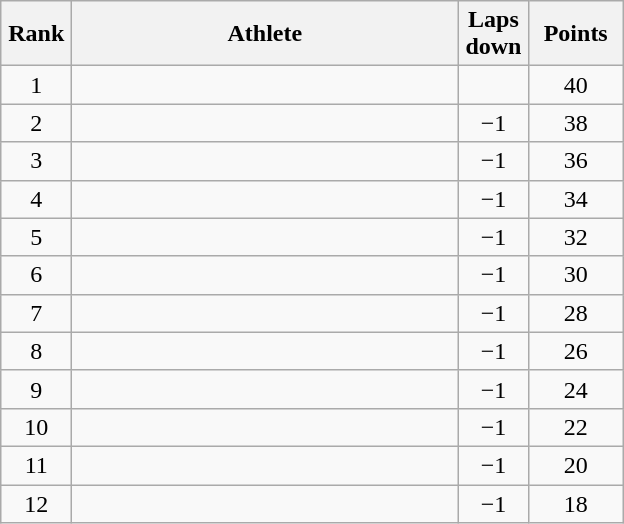<table class=wikitable style="text-align:center">
<tr>
<th width=40>Rank</th>
<th width=250>Athlete</th>
<th width=40>Laps down</th>
<th width=55>Points</th>
</tr>
<tr>
<td>1</td>
<td align=left></td>
<td></td>
<td>40</td>
</tr>
<tr>
<td>2</td>
<td align=left></td>
<td>−1</td>
<td>38</td>
</tr>
<tr>
<td>3</td>
<td align=left></td>
<td>−1</td>
<td>36</td>
</tr>
<tr>
<td>4</td>
<td align=left></td>
<td>−1</td>
<td>34</td>
</tr>
<tr>
<td>5</td>
<td align=left></td>
<td>−1</td>
<td>32</td>
</tr>
<tr>
<td>6</td>
<td align=left></td>
<td>−1</td>
<td>30</td>
</tr>
<tr>
<td>7</td>
<td align=left></td>
<td>−1</td>
<td>28</td>
</tr>
<tr>
<td>8</td>
<td align=left></td>
<td>−1</td>
<td>26</td>
</tr>
<tr>
<td>9</td>
<td align=left></td>
<td>−1</td>
<td>24</td>
</tr>
<tr>
<td>10</td>
<td align=left></td>
<td>−1</td>
<td>22</td>
</tr>
<tr>
<td>11</td>
<td align=left></td>
<td>−1</td>
<td>20</td>
</tr>
<tr>
<td>12</td>
<td align=left></td>
<td>−1</td>
<td>18</td>
</tr>
</table>
